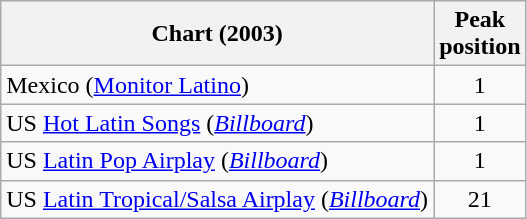<table class="wikitable">
<tr>
<th align="left">Chart (2003)</th>
<th align="left">Peak<br>position</th>
</tr>
<tr>
<td align="left">Mexico (<a href='#'>Monitor Latino</a>)</td>
<td align="center">1</td>
</tr>
<tr>
<td align="left">US <a href='#'>Hot Latin Songs</a> (<a href='#'><em>Billboard</em></a>)</td>
<td align="center">1</td>
</tr>
<tr>
<td align="left">US <a href='#'>Latin Pop Airplay</a> (<a href='#'><em>Billboard</em></a>)</td>
<td align="center">1</td>
</tr>
<tr>
<td align="left">US <a href='#'>Latin Tropical/Salsa Airplay</a> (<a href='#'><em>Billboard</em></a>)</td>
<td align="center">21</td>
</tr>
</table>
